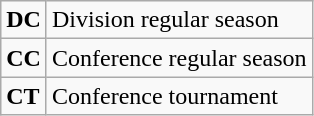<table class="wikitable">
<tr>
<td><strong>DC</strong></td>
<td>Division regular season</td>
</tr>
<tr>
<td><strong>CC</strong></td>
<td>Conference regular season</td>
</tr>
<tr>
<td><strong>CT</strong></td>
<td>Conference tournament</td>
</tr>
</table>
